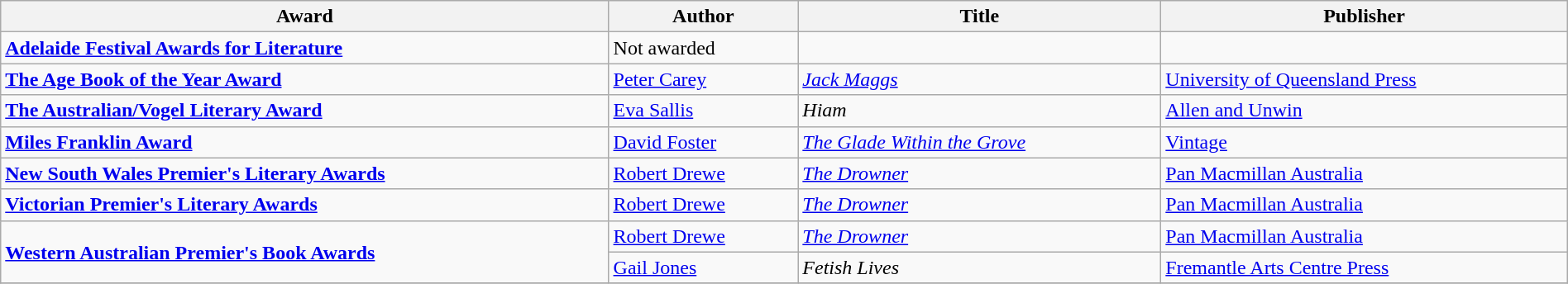<table class="wikitable" width=100%>
<tr>
<th>Award</th>
<th>Author</th>
<th>Title</th>
<th>Publisher</th>
</tr>
<tr>
<td><strong><a href='#'>Adelaide Festival Awards for Literature</a></strong></td>
<td>Not awarded</td>
<td></td>
<td></td>
</tr>
<tr>
<td><strong><a href='#'>The Age Book of the Year Award</a></strong></td>
<td><a href='#'>Peter Carey</a></td>
<td><em><a href='#'>Jack Maggs</a></em></td>
<td><a href='#'>University of Queensland Press</a></td>
</tr>
<tr>
<td><strong><a href='#'>The Australian/Vogel Literary Award</a></strong></td>
<td><a href='#'>Eva Sallis</a></td>
<td><em>Hiam</em></td>
<td><a href='#'>Allen and Unwin</a></td>
</tr>
<tr>
<td><strong><a href='#'>Miles Franklin Award</a></strong></td>
<td><a href='#'>David Foster</a></td>
<td><em><a href='#'>The Glade Within the Grove</a></em></td>
<td><a href='#'>Vintage</a></td>
</tr>
<tr>
<td><strong><a href='#'>New South Wales Premier's Literary Awards</a></strong></td>
<td><a href='#'>Robert Drewe</a></td>
<td><em><a href='#'>The Drowner</a></em></td>
<td><a href='#'>Pan Macmillan Australia</a></td>
</tr>
<tr>
<td><strong><a href='#'>Victorian Premier's Literary Awards</a></strong></td>
<td><a href='#'>Robert Drewe</a></td>
<td><em><a href='#'>The Drowner</a></em></td>
<td><a href='#'>Pan Macmillan Australia</a></td>
</tr>
<tr>
<td rowspan=2><strong><a href='#'>Western Australian Premier's Book Awards</a></strong></td>
<td><a href='#'>Robert Drewe</a></td>
<td><em><a href='#'>The Drowner</a></em></td>
<td><a href='#'>Pan Macmillan Australia</a></td>
</tr>
<tr>
<td><a href='#'>Gail Jones</a></td>
<td><em>Fetish Lives</em></td>
<td><a href='#'>Fremantle Arts Centre Press</a></td>
</tr>
<tr>
</tr>
</table>
